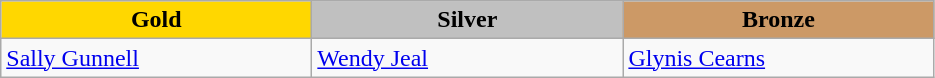<table class="wikitable" style="text-align:left">
<tr align="center">
<td width=200 bgcolor=gold><strong>Gold</strong></td>
<td width=200 bgcolor=silver><strong>Silver</strong></td>
<td width=200 bgcolor=CC9966><strong>Bronze</strong></td>
</tr>
<tr>
<td><a href='#'>Sally Gunnell</a><br><em></em></td>
<td><a href='#'>Wendy Jeal</a><br><em></em></td>
<td><a href='#'>Glynis Cearns</a><br><em></em></td>
</tr>
</table>
